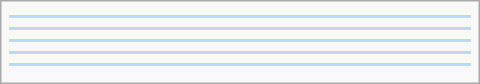<table class="infobox football" style="width: 20em; text-align: center;">
<tr>
<th style="font-size: 16px; "></th>
</tr>
<tr>
<td style="font-size: 12px; background: #BFD7FF;"></td>
</tr>
<tr>
<td style="font-size: 12px;"></td>
</tr>
<tr>
<td style="font-size: 12px; background: #BFD7FF;"></td>
</tr>
<tr>
<td style="font-size: 12px;"></td>
</tr>
<tr>
<td style="font-size: 12px; background: #BFD7FF;"></td>
</tr>
<tr>
<td style="font-size: 12px;"></td>
</tr>
<tr>
<td style="font-size: 12px; background: #BFD7FF;"></td>
</tr>
<tr>
<td style="font-size: 12px;"></td>
</tr>
<tr>
<td style="font-size: 12px; background: #BFD7FF;"></td>
</tr>
<tr>
<td style="font-size: 12px;"></td>
</tr>
<tr>
</tr>
</table>
